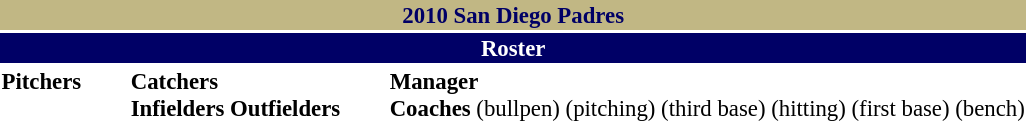<table class="toccolours" style="font-size: 95%;">
<tr>
<th colspan="10" style="background-color: #C1B784; color: #000066; text-align: center;">2010 San Diego Padres</th>
</tr>
<tr>
<td colspan="10" style="background-color: #000066; color: #FFFFFF; text-align: center;"><strong>Roster</strong></td>
</tr>
<tr>
<td valign="top"><strong>Pitchers</strong><br>

















</td>
<td width="25px"></td>
<td valign="top"><strong>Catchers</strong><br>


<strong>Infielders</strong>








<strong>Outfielders</strong>









</td>
<td width="25px"></td>
<td valign="top"><strong>Manager</strong><br>
<strong>Coaches</strong>
 (bullpen)
 (pitching)
 (third base)
 (hitting)
 (first base)
 (bench)</td>
</tr>
</table>
